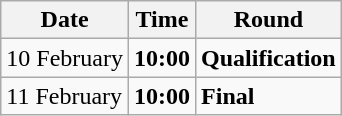<table class="wikitable">
<tr>
<th>Date</th>
<th>Time</th>
<th>Round</th>
</tr>
<tr>
<td>10 February</td>
<td><strong>10:00</strong></td>
<td><strong>Qualification</strong></td>
</tr>
<tr>
<td>11 February</td>
<td><strong>10:00</strong></td>
<td><strong>Final</strong></td>
</tr>
</table>
